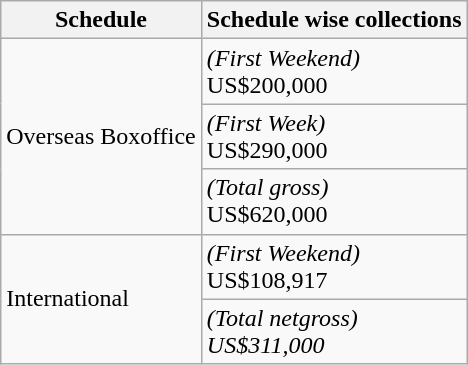<table class="wikitable">
<tr>
<th>Schedule</th>
<th>Schedule wise collections</th>
</tr>
<tr>
<td rowspan="3">Overseas Boxoffice</td>
<td><em>(First Weekend)</em><br> US$200,000</td>
</tr>
<tr>
<td><em>(First Week)</em><br> US$290,000</td>
</tr>
<tr>
<td><em>(Total gross)</em><br> US$620,000</td>
</tr>
<tr>
<td rowspan="2">International</td>
<td><em>(First Weekend)</em><br> US$108,917</td>
</tr>
<tr>
<td><em>(Total netgross)<br>US$311,000</td>
</tr>
</table>
